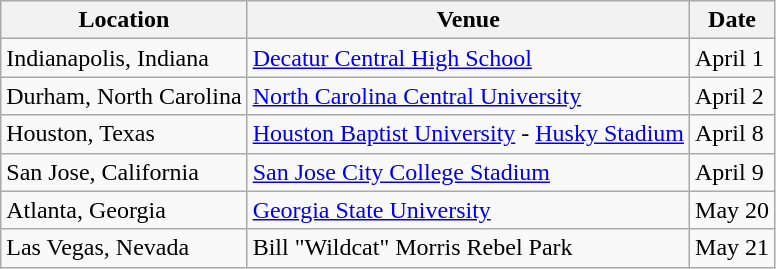<table class="wikitable">
<tr>
<th>Location</th>
<th>Venue</th>
<th>Date</th>
</tr>
<tr>
<td>Indianapolis, Indiana</td>
<td><a href='#'>Decatur Central High School</a></td>
<td>April 1</td>
</tr>
<tr>
<td>Durham, North Carolina</td>
<td><a href='#'>North Carolina Central University</a></td>
<td>April 2</td>
</tr>
<tr>
<td>Houston, Texas</td>
<td><a href='#'>Houston Baptist University</a> - <a href='#'>Husky Stadium</a></td>
<td>April 8</td>
</tr>
<tr>
<td>San Jose, California</td>
<td><a href='#'>San Jose City College Stadium</a></td>
<td>April 9</td>
</tr>
<tr>
<td>Atlanta, Georgia</td>
<td><a href='#'>Georgia State University</a></td>
<td>May 20</td>
</tr>
<tr>
<td>Las Vegas, Nevada</td>
<td>Bill "Wildcat" Morris Rebel Park</td>
<td>May 21</td>
</tr>
</table>
